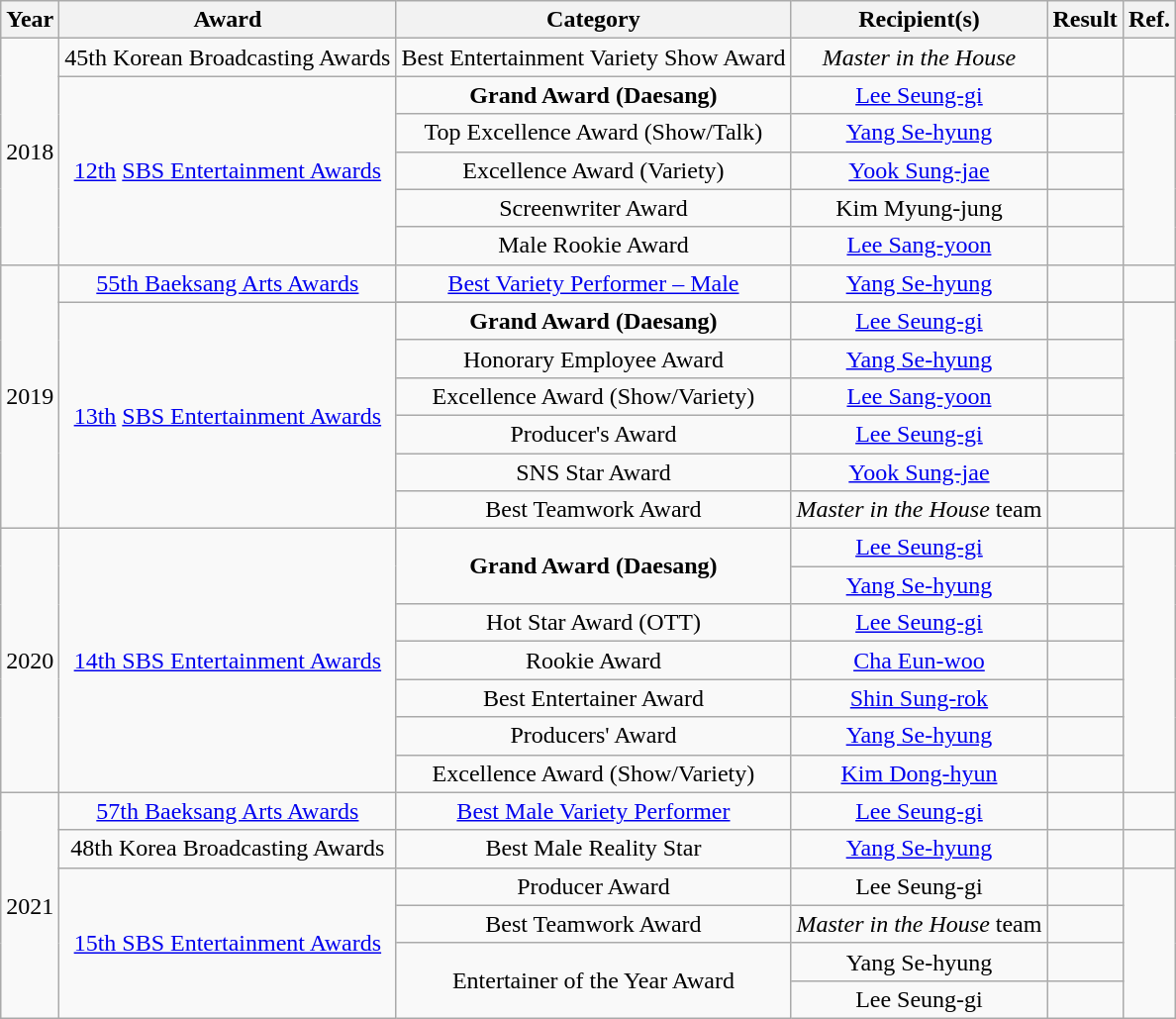<table class="wikitable" style="text-align:center">
<tr>
<th>Year</th>
<th>Award</th>
<th>Category</th>
<th>Recipient(s)</th>
<th>Result</th>
<th>Ref.</th>
</tr>
<tr>
<td rowspan="6">2018</td>
<td>45th Korean Broadcasting Awards</td>
<td>Best Entertainment Variety Show Award</td>
<td><em>Master in the House</em></td>
<td></td>
<td></td>
</tr>
<tr>
<td rowspan="5"><a href='#'>12th</a> <a href='#'>SBS Entertainment Awards</a></td>
<td><strong>Grand Award (Daesang)</strong></td>
<td><a href='#'>Lee Seung-gi</a></td>
<td></td>
<td rowspan="5"></td>
</tr>
<tr>
<td>Top Excellence Award (Show/Talk)</td>
<td><a href='#'>Yang Se-hyung</a></td>
<td></td>
</tr>
<tr>
<td>Excellence Award (Variety)</td>
<td><a href='#'>Yook Sung-jae</a></td>
<td></td>
</tr>
<tr>
<td>Screenwriter Award</td>
<td>Kim Myung-jung</td>
<td></td>
</tr>
<tr>
<td>Male Rookie Award</td>
<td><a href='#'>Lee Sang-yoon</a></td>
<td></td>
</tr>
<tr>
<td rowspan="8">2019</td>
<td><a href='#'>55th Baeksang Arts Awards</a></td>
<td><a href='#'>Best Variety Performer – Male</a></td>
<td><a href='#'>Yang Se-hyung</a></td>
<td></td>
<td></td>
</tr>
<tr>
<td rowspan="7"><a href='#'>13th</a> <a href='#'>SBS Entertainment Awards</a></td>
</tr>
<tr>
<td><strong>Grand Award (Daesang)</strong></td>
<td><a href='#'>Lee Seung-gi</a></td>
<td></td>
<td rowspan="6"></td>
</tr>
<tr>
<td>Honorary Employee Award</td>
<td><a href='#'>Yang Se-hyung</a></td>
<td></td>
</tr>
<tr>
<td>Excellence Award (Show/Variety)</td>
<td><a href='#'>Lee Sang-yoon</a></td>
<td></td>
</tr>
<tr>
<td>Producer's Award</td>
<td><a href='#'>Lee Seung-gi</a></td>
<td></td>
</tr>
<tr>
<td>SNS Star Award</td>
<td><a href='#'>Yook Sung-jae</a></td>
<td></td>
</tr>
<tr>
<td>Best Teamwork Award</td>
<td><em>Master in the House</em> team</td>
<td></td>
</tr>
<tr>
<td rowspan="7">2020</td>
<td rowspan="7"><a href='#'>14th SBS Entertainment Awards</a></td>
<td rowspan="2"><strong>Grand Award (Daesang)</strong></td>
<td><a href='#'>Lee Seung-gi</a></td>
<td></td>
<td rowspan="7"></td>
</tr>
<tr>
<td><a href='#'>Yang Se-hyung</a></td>
<td></td>
</tr>
<tr>
<td>Hot Star Award (OTT)</td>
<td><a href='#'>Lee Seung-gi</a></td>
<td></td>
</tr>
<tr>
<td>Rookie Award</td>
<td><a href='#'>Cha Eun-woo</a></td>
<td></td>
</tr>
<tr>
<td>Best Entertainer Award</td>
<td><a href='#'>Shin Sung-rok</a></td>
<td></td>
</tr>
<tr>
<td>Producers' Award</td>
<td><a href='#'>Yang Se-hyung</a></td>
<td></td>
</tr>
<tr>
<td>Excellence Award (Show/Variety)</td>
<td><a href='#'>Kim Dong-hyun</a></td>
<td></td>
</tr>
<tr>
<td rowspan="6">2021</td>
<td><a href='#'>57th Baeksang Arts Awards</a></td>
<td><a href='#'>Best Male Variety Performer</a></td>
<td><a href='#'>Lee Seung-gi</a></td>
<td></td>
<td></td>
</tr>
<tr>
<td>48th Korea Broadcasting Awards</td>
<td>Best Male Reality Star</td>
<td><a href='#'>Yang Se-hyung</a></td>
<td></td>
<td></td>
</tr>
<tr>
<td rowspan=4><a href='#'>15th SBS Entertainment Awards</a></td>
<td>Producer Award</td>
<td>Lee Seung-gi</td>
<td></td>
<td rowspan=4></td>
</tr>
<tr>
<td>Best Teamwork Award</td>
<td><em>Master in the House</em> team</td>
<td></td>
</tr>
<tr>
<td rowspan=2>Entertainer of the Year Award</td>
<td>Yang Se-hyung</td>
<td></td>
</tr>
<tr>
<td>Lee Seung-gi</td>
<td></td>
</tr>
</table>
